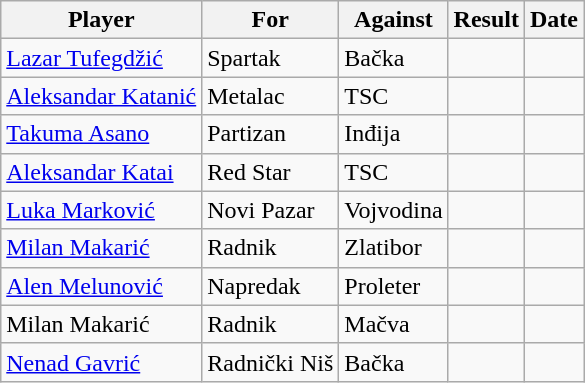<table class="wikitable">
<tr>
<th>Player</th>
<th>For</th>
<th>Against</th>
<th style="text-align:center;">Result</th>
<th>Date</th>
</tr>
<tr>
<td> <a href='#'>Lazar Tufegdžić</a></td>
<td>Spartak</td>
<td>Bačka</td>
<td style="text-align:center;"></td>
<td></td>
</tr>
<tr>
<td> <a href='#'>Aleksandar Katanić</a></td>
<td>Metalac</td>
<td>TSC</td>
<td style="text-align:center;"></td>
<td></td>
</tr>
<tr>
<td> <a href='#'>Takuma Asano</a></td>
<td>Partizan</td>
<td>Inđija</td>
<td style="text-align:center;"></td>
<td></td>
</tr>
<tr>
<td> <a href='#'>Aleksandar Katai</a></td>
<td>Red Star</td>
<td>TSC</td>
<td style="text-align:center;"></td>
<td></td>
</tr>
<tr>
<td> <a href='#'>Luka Marković</a></td>
<td>Novi Pazar</td>
<td>Vojvodina</td>
<td style="text-align:center;"></td>
<td></td>
</tr>
<tr>
<td> <a href='#'>Milan Makarić</a></td>
<td>Radnik</td>
<td>Zlatibor</td>
<td style="text-align:center;"></td>
<td></td>
</tr>
<tr>
<td> <a href='#'>Alen Melunović</a></td>
<td>Napredak</td>
<td>Proleter</td>
<td style="text-align:center;"></td>
<td></td>
</tr>
<tr>
<td> Milan Makarić</td>
<td>Radnik</td>
<td>Mačva</td>
<td style="text-align:center;"></td>
<td></td>
</tr>
<tr>
<td> <a href='#'>Nenad Gavrić</a></td>
<td>Radnički Niš</td>
<td>Bačka</td>
<td style="text-align:center;"></td>
<td></td>
</tr>
</table>
